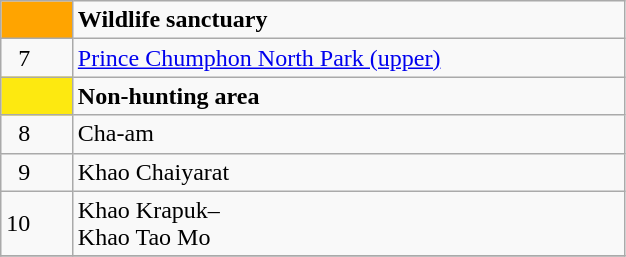<table class="wikitable" style="width:33%; display:inline-table;">
<tr>
<td style="width:3%; background:#FFA400;"> </td>
<td style="width:30%;"><strong>Wildlife sanctuary</strong></td>
</tr>
<tr>
<td>  7</td>
<td><a href='#'>Prince Chumphon North Park (upper)</a></td>
</tr>
<tr>
<td style="width:3%; background:#FDE910;"> </td>
<td style="width:30%;"><strong>Non-hunting area</strong></td>
</tr>
<tr>
<td>  8</td>
<td>Cha-am</td>
</tr>
<tr>
<td>  9</td>
<td>Khao Chaiyarat</td>
</tr>
<tr>
<td>10</td>
<td>Khao Krapuk–<br>Khao Tao Mo</td>
</tr>
<tr>
</tr>
</table>
